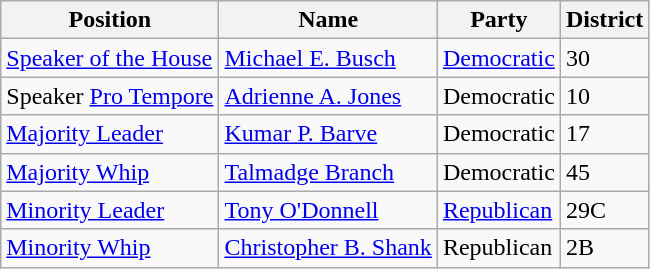<table class="wikitable">
<tr>
<th>Position</th>
<th>Name</th>
<th>Party</th>
<th>District</th>
</tr>
<tr>
<td><a href='#'>Speaker of the House</a></td>
<td><a href='#'>Michael E. Busch</a></td>
<td><a href='#'>Democratic</a></td>
<td>30</td>
</tr>
<tr>
<td>Speaker <a href='#'>Pro Tempore</a></td>
<td><a href='#'>Adrienne A. Jones</a></td>
<td>Democratic</td>
<td>10</td>
</tr>
<tr>
<td><a href='#'>Majority Leader</a></td>
<td><a href='#'>Kumar P. Barve</a></td>
<td>Democratic</td>
<td>17</td>
</tr>
<tr>
<td><a href='#'>Majority Whip</a></td>
<td><a href='#'>Talmadge Branch</a></td>
<td>Democratic</td>
<td>45</td>
</tr>
<tr>
<td><a href='#'>Minority Leader</a></td>
<td><a href='#'>Tony O'Donnell</a></td>
<td><a href='#'>Republican</a></td>
<td>29C</td>
</tr>
<tr>
<td><a href='#'>Minority Whip</a></td>
<td><a href='#'>Christopher B. Shank</a></td>
<td>Republican</td>
<td>2B</td>
</tr>
</table>
